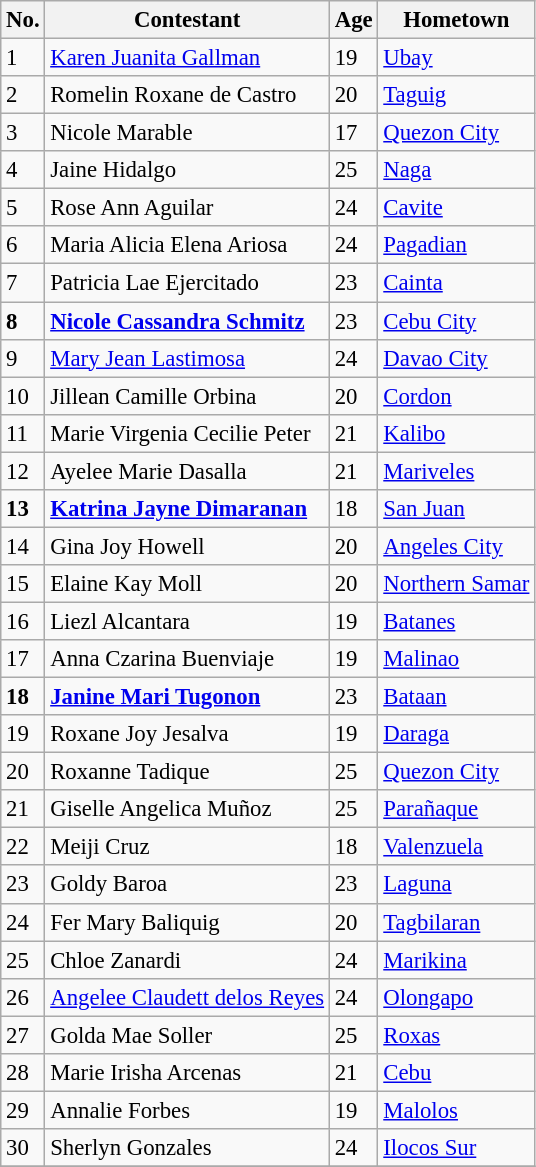<table class="wikitable sortable" style="font-size: 95%;">
<tr>
<th>No.</th>
<th>Contestant</th>
<th>Age</th>
<th>Hometown</th>
</tr>
<tr>
<td>1</td>
<td><a href='#'>Karen Juanita Gallman</a></td>
<td>19</td>
<td><a href='#'>Ubay</a></td>
</tr>
<tr>
<td>2</td>
<td>Romelin Roxane de Castro</td>
<td>20</td>
<td><a href='#'>Taguig</a></td>
</tr>
<tr>
<td>3</td>
<td>Nicole Marable</td>
<td>17</td>
<td><a href='#'>Quezon City</a></td>
</tr>
<tr>
<td>4</td>
<td>Jaine Hidalgo</td>
<td>25</td>
<td><a href='#'>Naga</a></td>
</tr>
<tr>
<td>5</td>
<td>Rose Ann Aguilar</td>
<td>24</td>
<td><a href='#'>Cavite</a></td>
</tr>
<tr>
<td>6</td>
<td>Maria Alicia Elena Ariosa</td>
<td>24</td>
<td><a href='#'>Pagadian</a></td>
</tr>
<tr>
<td>7</td>
<td>Patricia Lae Ejercitado</td>
<td>23</td>
<td><a href='#'>Cainta</a></td>
</tr>
<tr>
<td><strong>8</strong></td>
<td><strong><a href='#'>Nicole Cassandra Schmitz</a></strong></td>
<td>23</td>
<td><a href='#'>Cebu City</a></td>
</tr>
<tr>
<td>9</td>
<td><a href='#'>Mary Jean Lastimosa</a></td>
<td>24</td>
<td><a href='#'>Davao City</a></td>
</tr>
<tr>
<td>10</td>
<td>Jillean Camille Orbina</td>
<td>20</td>
<td><a href='#'>Cordon</a></td>
</tr>
<tr>
<td>11</td>
<td>Marie Virgenia Cecilie Peter</td>
<td>21</td>
<td><a href='#'>Kalibo</a></td>
</tr>
<tr>
<td>12</td>
<td>Ayelee Marie Dasalla</td>
<td>21</td>
<td><a href='#'>Mariveles</a></td>
</tr>
<tr>
<td><strong>13</strong></td>
<td><strong><a href='#'>Katrina Jayne Dimaranan</a></strong></td>
<td>18</td>
<td><a href='#'>San Juan</a></td>
</tr>
<tr>
<td>14</td>
<td>Gina Joy Howell</td>
<td>20</td>
<td><a href='#'>Angeles City</a></td>
</tr>
<tr>
<td>15</td>
<td>Elaine Kay Moll</td>
<td>20</td>
<td><a href='#'>Northern Samar</a></td>
</tr>
<tr>
<td>16</td>
<td>Liezl Alcantara</td>
<td>19</td>
<td><a href='#'>Batanes</a></td>
</tr>
<tr>
<td>17</td>
<td>Anna Czarina Buenviaje</td>
<td>19</td>
<td><a href='#'>Malinao</a></td>
</tr>
<tr>
<td><strong>18</strong></td>
<td><strong><a href='#'>Janine Mari Tugonon</a></strong></td>
<td>23</td>
<td><a href='#'>Bataan</a></td>
</tr>
<tr>
<td>19</td>
<td>Roxane Joy Jesalva</td>
<td>19</td>
<td><a href='#'>Daraga</a></td>
</tr>
<tr>
<td>20</td>
<td>Roxanne Tadique</td>
<td>25</td>
<td><a href='#'>Quezon City</a></td>
</tr>
<tr>
<td>21</td>
<td>Giselle Angelica Muñoz</td>
<td>25</td>
<td><a href='#'>Parañaque</a></td>
</tr>
<tr>
<td>22</td>
<td>Meiji Cruz</td>
<td>18</td>
<td><a href='#'>Valenzuela</a></td>
</tr>
<tr>
<td>23</td>
<td>Goldy Baroa</td>
<td>23</td>
<td><a href='#'>Laguna</a></td>
</tr>
<tr>
<td>24</td>
<td>Fer Mary Baliquig</td>
<td>20</td>
<td><a href='#'>Tagbilaran</a></td>
</tr>
<tr>
<td>25</td>
<td>Chloe Zanardi</td>
<td>24</td>
<td><a href='#'>Marikina</a></td>
</tr>
<tr>
<td>26</td>
<td><a href='#'>Angelee Claudett delos Reyes</a></td>
<td>24</td>
<td><a href='#'>Olongapo</a></td>
</tr>
<tr>
<td>27</td>
<td>Golda Mae Soller</td>
<td>25</td>
<td><a href='#'>Roxas</a></td>
</tr>
<tr>
<td>28</td>
<td>Marie Irisha Arcenas</td>
<td>21</td>
<td><a href='#'>Cebu</a></td>
</tr>
<tr>
<td>29</td>
<td>Annalie Forbes</td>
<td>19</td>
<td><a href='#'>Malolos</a></td>
</tr>
<tr>
<td>30</td>
<td>Sherlyn Gonzales</td>
<td>24</td>
<td><a href='#'>Ilocos Sur</a></td>
</tr>
<tr>
</tr>
</table>
